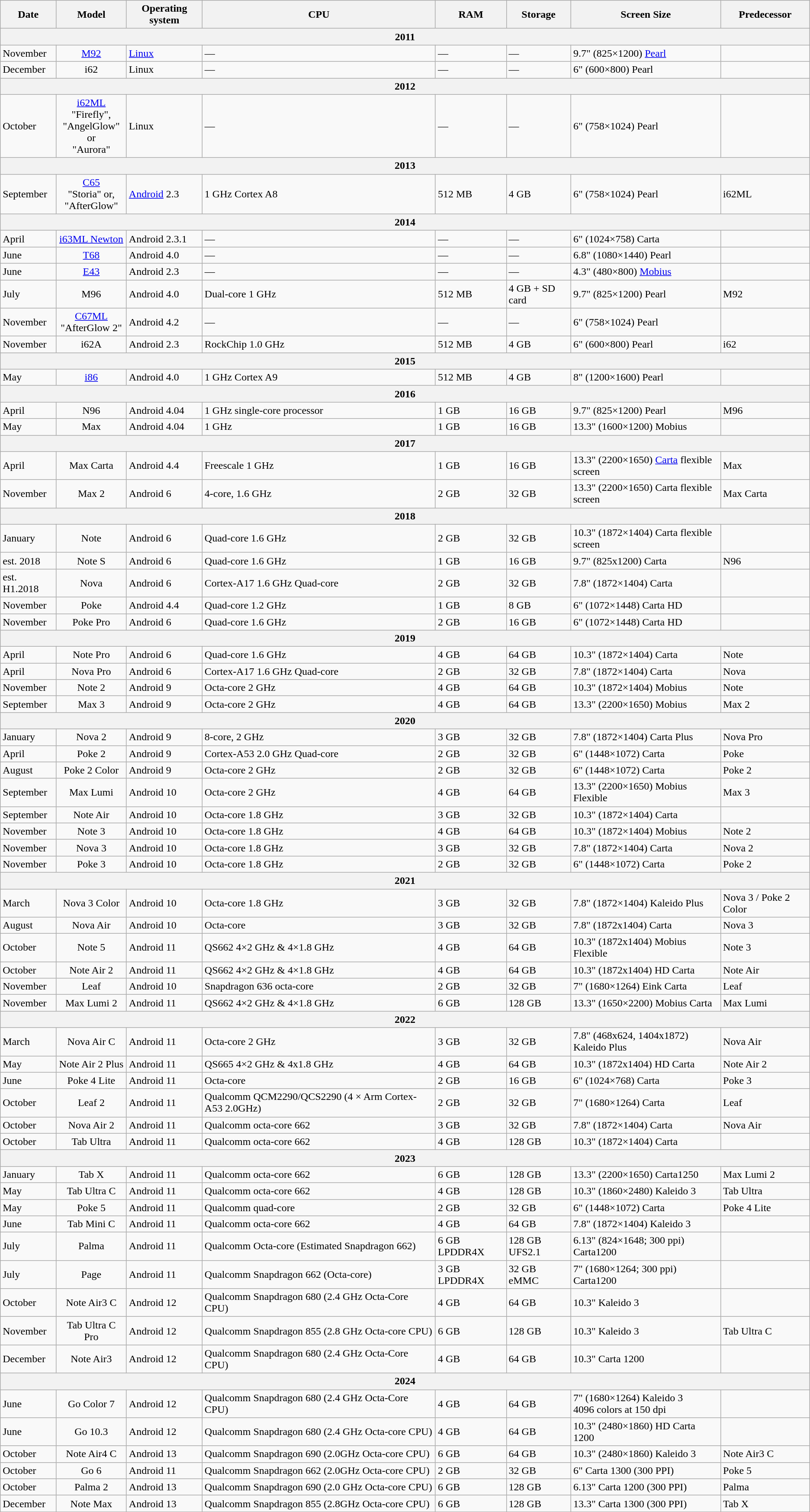<table class="wikitable">
<tr>
<th>Date</th>
<th>Model</th>
<th>Operating system</th>
<th>CPU</th>
<th>RAM</th>
<th>Storage</th>
<th>Screen Size</th>
<th>Predecessor</th>
</tr>
<tr>
<th colspan="8">2011</th>
</tr>
<tr>
<td>November</td>
<td align="center"><a href='#'>M92</a></td>
<td><a href='#'>Linux</a></td>
<td>—</td>
<td>—</td>
<td>—</td>
<td>9.7" (825×1200) <a href='#'>Pearl</a></td>
<td></td>
</tr>
<tr>
<td>December</td>
<td align="center">i62</td>
<td>Linux</td>
<td>—</td>
<td>—</td>
<td>—</td>
<td>6" (600×800) Pearl</td>
<td></td>
</tr>
<tr>
<th colspan="8">2012</th>
</tr>
<tr>
<td>October</td>
<td align="center"><a href='#'>i62ML</a><br>"Firefly",<br>"AngelGlow" or<br>"Aurora"</td>
<td>Linux</td>
<td>—</td>
<td>—</td>
<td>—</td>
<td>6" (758×1024) Pearl</td>
<td></td>
</tr>
<tr>
<th colspan="8">2013</th>
</tr>
<tr>
<td>September</td>
<td align="center"><a href='#'>C65</a><br>"Storia" or,<br>"AfterGlow"</td>
<td><a href='#'>Android</a> 2.3</td>
<td>1 GHz Cortex A8</td>
<td>512 MB</td>
<td>4 GB</td>
<td>6" (758×1024) Pearl</td>
<td>i62ML</td>
</tr>
<tr>
<th colspan="8">2014</th>
</tr>
<tr>
<td>April</td>
<td align="center"><a href='#'>i63ML Newton</a></td>
<td>Android 2.3.1</td>
<td>—</td>
<td>—</td>
<td>—</td>
<td>6" (1024×758) Carta</td>
<td></td>
</tr>
<tr>
<td>June</td>
<td align="center"><a href='#'>T68</a></td>
<td>Android 4.0</td>
<td>—</td>
<td>—</td>
<td>—</td>
<td>6.8" (1080×1440) Pearl</td>
<td></td>
</tr>
<tr>
<td>June</td>
<td align="center"><a href='#'>E43</a></td>
<td>Android 2.3</td>
<td>—</td>
<td>—</td>
<td>—</td>
<td>4.3" (480×800) <a href='#'>Mobius</a></td>
<td></td>
</tr>
<tr>
<td>July</td>
<td align="center">M96</td>
<td>Android 4.0</td>
<td>Dual-core 1 GHz</td>
<td>512 MB</td>
<td>4 GB + SD card</td>
<td>9.7" (825×1200) Pearl</td>
<td>M92</td>
</tr>
<tr>
<td>November</td>
<td align="center"><a href='#'>C67ML</a><br>"AfterGlow 2"</td>
<td>Android 4.2</td>
<td>—</td>
<td>—</td>
<td>—</td>
<td>6" (758×1024) Pearl</td>
<td></td>
</tr>
<tr>
<td>November</td>
<td align="center">i62A</td>
<td>Android 2.3</td>
<td>RockChip 1.0 GHz</td>
<td>512 MB</td>
<td>4 GB</td>
<td>6" (600×800) Pearl</td>
<td>i62</td>
</tr>
<tr>
<th colspan="8">2015</th>
</tr>
<tr>
<td>May</td>
<td align="center"><a href='#'>i86</a></td>
<td>Android 4.0</td>
<td>1 GHz Cortex A9</td>
<td>512 MB</td>
<td>4 GB</td>
<td>8" (1200×1600) Pearl</td>
<td></td>
</tr>
<tr>
<th colspan="8">2016</th>
</tr>
<tr>
<td>April</td>
<td align="center">N96</td>
<td>Android 4.04</td>
<td>1 GHz single-core processor</td>
<td>1 GB</td>
<td>16 GB</td>
<td>9.7" (825×1200) Pearl</td>
<td>M96</td>
</tr>
<tr>
<td>May</td>
<td align="center">Max</td>
<td>Android 4.04</td>
<td>1 GHz</td>
<td>1 GB</td>
<td>16 GB</td>
<td>13.3" (1600×1200) Mobius</td>
<td></td>
</tr>
<tr>
<th colspan="8">2017</th>
</tr>
<tr>
<td>April</td>
<td align="center">Max Carta</td>
<td>Android 4.4</td>
<td>Freescale 1 GHz</td>
<td>1 GB</td>
<td>16 GB</td>
<td>13.3" (2200×1650) <a href='#'>Carta</a> flexible screen</td>
<td>Max</td>
</tr>
<tr>
<td>November</td>
<td align="center">Max 2</td>
<td>Android 6</td>
<td>4-core, 1.6 GHz</td>
<td>2 GB</td>
<td>32 GB</td>
<td>13.3" (2200×1650) Carta flexible screen</td>
<td>Max Carta</td>
</tr>
<tr>
<th colspan="8">2018</th>
</tr>
<tr>
<td>January</td>
<td align="center">Note</td>
<td>Android 6</td>
<td>Quad-core 1.6 GHz</td>
<td>2 GB</td>
<td>32 GB</td>
<td>10.3" (1872×1404) Carta flexible screen</td>
<td></td>
</tr>
<tr>
<td>est. 2018</td>
<td align="center">Note S</td>
<td>Android 6</td>
<td>Quad-core 1.6 GHz</td>
<td>1 GB</td>
<td>16 GB</td>
<td>9.7" (825x1200) Carta</td>
<td>N96</td>
</tr>
<tr>
<td>est. H1.2018</td>
<td align="center">Nova</td>
<td>Android 6</td>
<td>Cortex-A17 1.6 GHz Quad-core</td>
<td>2 GB</td>
<td>32 GB</td>
<td>7.8" (1872×1404) Carta</td>
<td></td>
</tr>
<tr>
<td>November</td>
<td align="center">Poke</td>
<td>Android 4.4</td>
<td>Quad-core 1.2 GHz</td>
<td>1 GB</td>
<td>8 GB</td>
<td>6" (1072×1448) Carta HD</td>
<td></td>
</tr>
<tr>
<td>November</td>
<td align="center">Poke Pro</td>
<td>Android 6</td>
<td>Quad-core 1.6 GHz</td>
<td>2 GB</td>
<td>16 GB</td>
<td>6" (1072×1448) Carta HD</td>
<td></td>
</tr>
<tr>
<th colspan="8">2019</th>
</tr>
<tr>
<td>April</td>
<td align="center">Note Pro</td>
<td>Android 6</td>
<td>Quad-core 1.6 GHz</td>
<td>4 GB</td>
<td>64 GB</td>
<td>10.3" (1872×1404) Carta</td>
<td>Note</td>
</tr>
<tr>
<td>April</td>
<td align="center">Nova Pro</td>
<td>Android 6</td>
<td>Cortex-A17 1.6 GHz Quad-core</td>
<td>2 GB</td>
<td>32 GB</td>
<td>7.8" (1872×1404) Carta</td>
<td>Nova</td>
</tr>
<tr>
<td>November</td>
<td align="center">Note 2</td>
<td>Android 9</td>
<td>Octa-core 2 GHz</td>
<td>4 GB</td>
<td>64 GB</td>
<td>10.3" (1872×1404) Mobius</td>
<td>Note</td>
</tr>
<tr>
<td>September</td>
<td align="center">Max 3</td>
<td>Android 9</td>
<td>Octa-core 2 GHz</td>
<td>4 GB</td>
<td>64 GB</td>
<td>13.3" (2200×1650) Mobius</td>
<td>Max 2</td>
</tr>
<tr>
<th colspan="8">2020</th>
</tr>
<tr>
<td>January</td>
<td align="center">Nova 2</td>
<td>Android 9</td>
<td>8-core, 2 GHz</td>
<td>3 GB</td>
<td>32 GB</td>
<td>7.8" (1872×1404) Carta Plus</td>
<td>Nova Pro</td>
</tr>
<tr>
<td>April</td>
<td align="center">Poke 2</td>
<td>Android 9</td>
<td>Cortex-A53 2.0 GHz Quad-core</td>
<td>2 GB</td>
<td>32 GB</td>
<td>6" (1448×1072) Carta</td>
<td>Poke</td>
</tr>
<tr>
<td>August</td>
<td align="center">Poke 2 Color</td>
<td>Android 9</td>
<td>Octa-core 2 GHz</td>
<td>2 GB</td>
<td>32 GB</td>
<td>6" (1448×1072) Carta</td>
<td>Poke 2</td>
</tr>
<tr>
<td>September</td>
<td align="center">Max Lumi</td>
<td>Android 10</td>
<td>Octa-core 2 GHz</td>
<td>4 GB</td>
<td>64 GB</td>
<td>13.3" (2200×1650) Mobius Flexible</td>
<td>Max 3</td>
</tr>
<tr>
<td>September</td>
<td align="center">Note Air</td>
<td>Android 10</td>
<td>Octa-core 1.8 GHz</td>
<td>3 GB</td>
<td>32 GB</td>
<td>10.3" (1872×1404) Carta</td>
<td></td>
</tr>
<tr>
<td>November</td>
<td align="center">Note 3</td>
<td>Android 10</td>
<td>Octa-core 1.8 GHz</td>
<td>4 GB</td>
<td>64 GB</td>
<td>10.3" (1872×1404) Mobius</td>
<td>Note 2</td>
</tr>
<tr>
<td>November</td>
<td align="center">Nova 3</td>
<td>Android 10</td>
<td>Octa-core 1.8 GHz</td>
<td>3 GB</td>
<td>32 GB</td>
<td>7.8" (1872×1404) Carta</td>
<td>Nova 2</td>
</tr>
<tr>
<td>November</td>
<td align="center">Poke 3</td>
<td>Android 10</td>
<td>Octa-core 1.8 GHz</td>
<td>2 GB</td>
<td>32 GB</td>
<td>6" (1448×1072) Carta</td>
<td>Poke 2</td>
</tr>
<tr>
<th colspan="8">2021</th>
</tr>
<tr>
<td>March</td>
<td align="center">Nova 3 Color</td>
<td>Android 10</td>
<td>Octa-core 1.8 GHz</td>
<td>3 GB</td>
<td>32 GB</td>
<td>7.8" (1872×1404) Kaleido Plus</td>
<td>Nova 3 / Poke 2 Color</td>
</tr>
<tr>
<td>August</td>
<td align="center">Nova Air</td>
<td>Android 10</td>
<td>Octa-core</td>
<td>3 GB</td>
<td>32 GB</td>
<td>7.8" (1872x1404) Carta</td>
<td>Nova 3</td>
</tr>
<tr>
<td>October</td>
<td align="center">Note 5</td>
<td>Android 11</td>
<td>QS662 4×2 GHz & 4×1.8 GHz</td>
<td>4 GB</td>
<td>64 GB</td>
<td>10.3" (1872x1404) Mobius Flexible</td>
<td>Note 3</td>
</tr>
<tr>
<td>October</td>
<td align="center">Note Air 2</td>
<td>Android 11</td>
<td>QS662 4×2 GHz & 4×1.8 GHz</td>
<td>4 GB</td>
<td>64 GB</td>
<td>10.3" (1872x1404) HD Carta</td>
<td>Note Air</td>
</tr>
<tr>
<td>November</td>
<td align="center">Leaf</td>
<td>Android 10</td>
<td>Snapdragon 636 octa-core</td>
<td>2 GB</td>
<td>32 GB</td>
<td>7" (1680×1264) Eink Carta</td>
<td>Leaf</td>
</tr>
<tr>
<td>November</td>
<td align="center">Max Lumi 2</td>
<td>Android 11</td>
<td>QS662 4×2 GHz & 4×1.8 GHz</td>
<td>6 GB</td>
<td>128 GB</td>
<td>13.3" (1650×2200) Mobius Carta</td>
<td>Max Lumi</td>
</tr>
<tr>
<th colspan="8">2022</th>
</tr>
<tr>
<td>March</td>
<td align="center">Nova Air C</td>
<td>Android 11</td>
<td>Octa-core 2 GHz</td>
<td>3 GB</td>
<td>32 GB</td>
<td>7.8" (468x624, 1404x1872) Kaleido Plus</td>
<td>Nova Air</td>
</tr>
<tr>
<td>May</td>
<td align="center">Note Air 2 Plus</td>
<td>Android 11</td>
<td>QS665 4×2 GHz & 4x1.8 GHz</td>
<td>4 GB</td>
<td>64 GB</td>
<td>10.3" (1872x1404) HD Carta</td>
<td>Note Air 2</td>
</tr>
<tr>
<td>June</td>
<td align="center">Poke 4 Lite</td>
<td>Android 11</td>
<td>Octa-core</td>
<td>2 GB</td>
<td>16 GB</td>
<td>6" (1024×768) Carta</td>
<td>Poke 3</td>
</tr>
<tr>
<td>October</td>
<td align="center">Leaf 2</td>
<td>Android 11</td>
<td>Qualcomm QCM2290/QCS2290 (4 × Arm Cortex-A53 2.0GHz)</td>
<td>2 GB</td>
<td>32 GB</td>
<td>7" (1680×1264) Carta</td>
<td>Leaf</td>
</tr>
<tr>
<td>October</td>
<td align="center">Nova Air 2</td>
<td>Android 11</td>
<td>Qualcomm octa-core 662</td>
<td>3 GB</td>
<td>32 GB</td>
<td>7.8" (1872×1404) Carta</td>
<td>Nova Air</td>
</tr>
<tr>
<td>October</td>
<td align="center">Tab Ultra</td>
<td>Android 11</td>
<td>Qualcomm octa-core 662</td>
<td>4 GB</td>
<td>128 GB</td>
<td>10.3" (1872×1404) Carta</td>
<td></td>
</tr>
<tr>
<th colspan="8">2023</th>
</tr>
<tr>
<td>January</td>
<td align="center">Tab X</td>
<td>Android 11</td>
<td>Qualcomm octa-core 662</td>
<td>6 GB</td>
<td>128 GB</td>
<td>13.3" (2200×1650) Carta1250</td>
<td>Max Lumi 2</td>
</tr>
<tr>
<td>May</td>
<td align="center">Tab Ultra C</td>
<td>Android 11</td>
<td>Qualcomm octa-core 662</td>
<td>4 GB</td>
<td>128 GB</td>
<td>10.3" (1860×2480) Kaleido 3</td>
<td>Tab Ultra</td>
</tr>
<tr>
<td>May</td>
<td align="center">Poke 5</td>
<td>Android 11</td>
<td>Qualcomm quad-core</td>
<td>2 GB</td>
<td>32 GB</td>
<td>6" (1448×1072) Carta</td>
<td>Poke 4 Lite</td>
</tr>
<tr>
<td>June</td>
<td align="center">Tab Mini C</td>
<td>Android 11</td>
<td>Qualcomm octa-core 662</td>
<td>4 GB</td>
<td>64 GB</td>
<td>7.8" (1872×1404) Kaleido 3</td>
<td></td>
</tr>
<tr>
<td>July</td>
<td align="center">Palma</td>
<td>Android 11</td>
<td>Qualcomm Octa-core (Estimated Snapdragon 662)</td>
<td>6 GB LPDDR4X</td>
<td>128 GB UFS2.1</td>
<td>6.13" (824×1648; 300 ppi)  Carta1200</td>
<td></td>
</tr>
<tr>
<td>July</td>
<td align="center">Page</td>
<td>Android 11</td>
<td>Qualcomm Snapdragon 662 (Octa-core)</td>
<td>3 GB LPDDR4X</td>
<td>32 GB eMMC</td>
<td>7" (1680×1264; 300 ppi) Carta1200</td>
<td></td>
</tr>
<tr>
<td>October</td>
<td align="center">Note Air3 C</td>
<td>Android 12</td>
<td>Qualcomm Snapdragon 680 (2.4 GHz Octa-Core CPU)</td>
<td>4 GB</td>
<td>64 GB</td>
<td>10.3" Kaleido 3</td>
<td></td>
</tr>
<tr>
<td>November</td>
<td align="center">Tab Ultra C Pro</td>
<td>Android 12</td>
<td>Qualcomm Snapdragon 855 (2.8 GHz Octa-core CPU)</td>
<td>6 GB</td>
<td>128 GB</td>
<td>10.3" Kaleido 3</td>
<td>Tab Ultra C</td>
</tr>
<tr>
<td>December</td>
<td align="center">Note Air3</td>
<td>Android 12</td>
<td>Qualcomm Snapdragon 680 (2.4 GHz Octa-Core CPU)</td>
<td>4 GB</td>
<td>64 GB</td>
<td>10.3" Carta 1200</td>
<td></td>
</tr>
<tr>
<th colspan="8">2024</th>
</tr>
<tr>
<td>June</td>
<td align="center"><span>Go Color 7</span></td>
<td>Android 12</td>
<td>Qualcomm Snapdragon 680 (2.4 GHz Octa-Core CPU)</td>
<td>4 GB</td>
<td>64 GB</td>
<td>7" (1680×1264) Kaleido 3<br>4096 colors at 150 dpi</td>
<td></td>
</tr>
<tr>
<td>June</td>
<td align="center">Go 10.3</td>
<td>Android 12</td>
<td>Qualcomm Snapdragon 680 (2.4 GHz Octa-core CPU)</td>
<td>4 GB</td>
<td>64 GB</td>
<td>10.3" (2480×1860) HD Carta 1200</td>
<td></td>
</tr>
<tr>
<td>October</td>
<td align="center">Note Air4 C</td>
<td>Android 13</td>
<td>Qualcomm Snapdragon 690 (2.0GHz Octa-core CPU)</td>
<td>6 GB</td>
<td>64 GB</td>
<td>10.3" (2480×1860) Kaleido 3</td>
<td>Note Air3 C</td>
</tr>
<tr>
<td>October</td>
<td align="center">Go 6</td>
<td>Android 11</td>
<td>Qualcomm Snapdragon 662 (2.0GHz Octa-core CPU)</td>
<td>2 GB</td>
<td>32 GB</td>
<td>6" Carta 1300 (300 PPI)</td>
<td>Poke 5</td>
</tr>
<tr>
<td>October</td>
<td align="center">Palma 2</td>
<td>Android 13</td>
<td>Qualcomm Snapdragon 690 (2.0 GHz Octa-core CPU)</td>
<td>6 GB</td>
<td>128 GB</td>
<td>6.13" Carta 1200 (300 PPI)</td>
<td>Palma</td>
</tr>
<tr>
<td>December</td>
<td align="center">Note Max</td>
<td>Android 13</td>
<td>Qualcomm Snapdragon 855 (2.8GHz Octa-core CPU)</td>
<td>6 GB</td>
<td>128 GB</td>
<td>13.3" Carta 1300 (300 PPI)</td>
<td>Tab X</td>
</tr>
</table>
